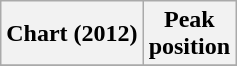<table class="wikitable sortable">
<tr>
<th scope="col">Chart (2012)</th>
<th scope="col">Peak<br>position</th>
</tr>
<tr>
</tr>
</table>
